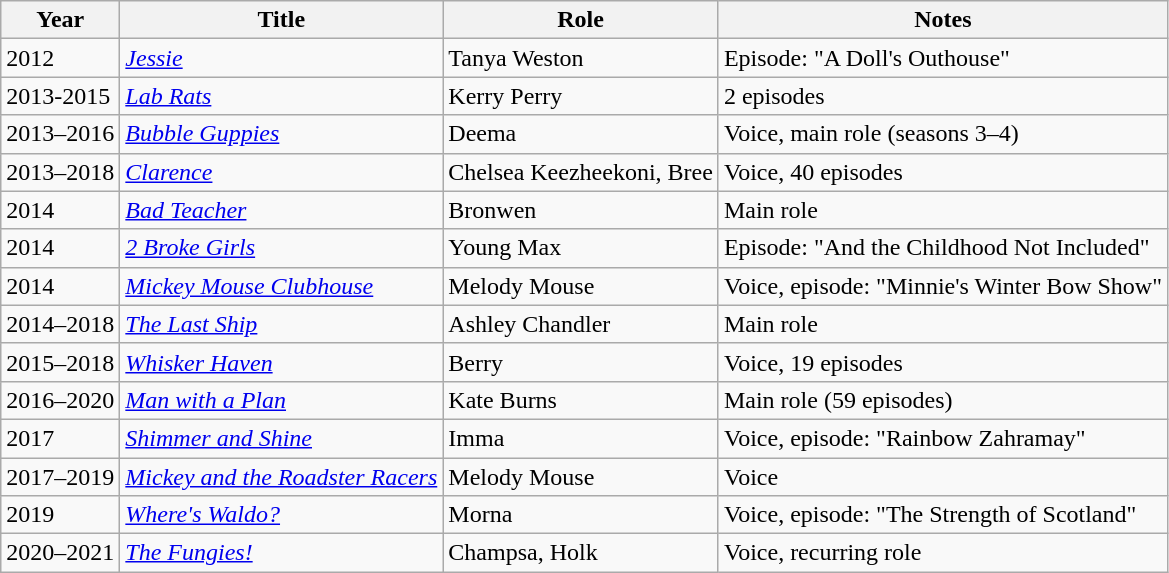<table class="wikitable sortable">
<tr>
<th>Year</th>
<th>Title</th>
<th>Role</th>
<th class="unsortable">Notes</th>
</tr>
<tr>
<td>2012</td>
<td><em> <a href='#'>Jessie</a></em></td>
<td>Tanya Weston</td>
<td>Episode: "A Doll's Outhouse"</td>
</tr>
<tr>
<td>2013-2015</td>
<td><em><a href='#'>Lab Rats</a></em></td>
<td>Kerry Perry</td>
<td>2 episodes</td>
</tr>
<tr>
<td>2013–2016</td>
<td><em><a href='#'>Bubble Guppies</a></em></td>
<td>Deema</td>
<td>Voice, main role (seasons 3–4)</td>
</tr>
<tr>
<td>2013–2018</td>
<td><em><a href='#'>Clarence</a></em></td>
<td>Chelsea Keezheekoni, Bree</td>
<td>Voice, 40 episodes</td>
</tr>
<tr>
<td>2014</td>
<td><em><a href='#'>Bad Teacher</a></em></td>
<td>Bronwen</td>
<td>Main role</td>
</tr>
<tr>
<td>2014</td>
<td><em><a href='#'>2 Broke Girls</a></em></td>
<td>Young Max</td>
<td>Episode: "And the Childhood Not Included"</td>
</tr>
<tr>
<td>2014</td>
<td><em><a href='#'>Mickey Mouse Clubhouse</a></em></td>
<td>Melody Mouse</td>
<td>Voice, episode: "Minnie's Winter Bow Show"</td>
</tr>
<tr>
<td>2014–2018</td>
<td><em><a href='#'>The Last Ship</a></em></td>
<td>Ashley Chandler</td>
<td>Main role</td>
</tr>
<tr>
<td>2015–2018</td>
<td><em><a href='#'>Whisker Haven</a></em></td>
<td>Berry</td>
<td>Voice, 19 episodes</td>
</tr>
<tr>
<td>2016–2020</td>
<td><em><a href='#'>Man with a Plan</a></em></td>
<td>Kate Burns</td>
<td>Main role (59 episodes)</td>
</tr>
<tr>
<td>2017</td>
<td><em><a href='#'>Shimmer and Shine</a></em></td>
<td>Imma</td>
<td>Voice, episode: "Rainbow Zahramay"</td>
</tr>
<tr>
<td>2017–2019</td>
<td><em><a href='#'>Mickey and the Roadster Racers</a></em></td>
<td>Melody Mouse</td>
<td>Voice</td>
</tr>
<tr>
<td>2019</td>
<td><em><a href='#'>Where's Waldo?</a></em></td>
<td>Morna</td>
<td>Voice, episode: "The Strength of Scotland"</td>
</tr>
<tr>
<td>2020–2021</td>
<td><em><a href='#'>The Fungies!</a></em></td>
<td>Champsa, Holk</td>
<td>Voice, recurring role</td>
</tr>
</table>
